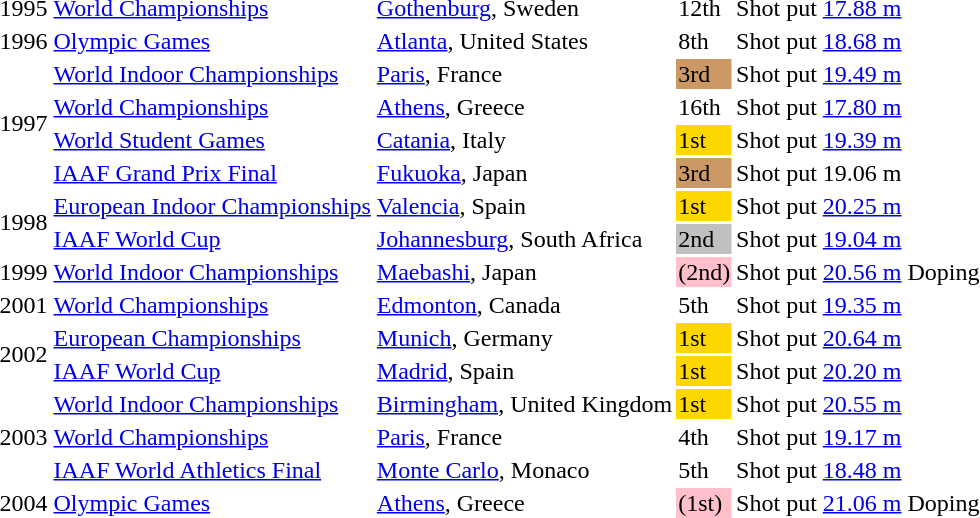<table>
<tr>
<td>1995</td>
<td><a href='#'>World Championships</a></td>
<td><a href='#'>Gothenburg</a>, Sweden</td>
<td>12th</td>
<td>Shot put</td>
<td><a href='#'>17.88 m</a></td>
<td></td>
</tr>
<tr>
<td>1996</td>
<td><a href='#'>Olympic Games</a></td>
<td><a href='#'>Atlanta</a>, United States</td>
<td>8th</td>
<td>Shot put</td>
<td><a href='#'>18.68 m</a></td>
<td></td>
</tr>
<tr>
<td rowspan=4>1997</td>
<td><a href='#'>World Indoor Championships</a></td>
<td><a href='#'>Paris</a>, France</td>
<td bgcolor="cc9966">3rd</td>
<td>Shot put</td>
<td><a href='#'>19.49 m</a></td>
<td></td>
</tr>
<tr>
<td><a href='#'>World Championships</a></td>
<td><a href='#'>Athens</a>, Greece</td>
<td>16th</td>
<td>Shot put</td>
<td><a href='#'>17.80 m</a></td>
<td></td>
</tr>
<tr>
<td><a href='#'>World Student Games</a></td>
<td><a href='#'>Catania</a>, Italy</td>
<td bgcolor="gold">1st</td>
<td>Shot put</td>
<td><a href='#'>19.39 m</a></td>
<td></td>
</tr>
<tr>
<td><a href='#'>IAAF Grand Prix Final</a></td>
<td><a href='#'>Fukuoka</a>, Japan</td>
<td bgcolor="cc9966">3rd</td>
<td>Shot put</td>
<td>19.06 m</td>
<td></td>
</tr>
<tr>
<td rowspan=2>1998</td>
<td><a href='#'>European Indoor Championships</a></td>
<td><a href='#'>Valencia</a>, Spain</td>
<td bgcolor="gold">1st</td>
<td>Shot put</td>
<td><a href='#'>20.25 m</a></td>
<td></td>
</tr>
<tr>
<td><a href='#'>IAAF World Cup</a></td>
<td><a href='#'>Johannesburg</a>, South Africa</td>
<td bgcolor="silver">2nd</td>
<td>Shot put</td>
<td><a href='#'>19.04 m</a></td>
<td></td>
</tr>
<tr>
<td>1999</td>
<td><a href='#'>World Indoor Championships</a></td>
<td><a href='#'>Maebashi</a>, Japan</td>
<td bgcolor=pink> (2nd)</td>
<td>Shot put</td>
<td><a href='#'>20.56 m</a></td>
<td>Doping</td>
</tr>
<tr>
<td>2001</td>
<td><a href='#'>World Championships</a></td>
<td><a href='#'>Edmonton</a>, Canada</td>
<td>5th</td>
<td>Shot put</td>
<td><a href='#'>19.35 m</a></td>
<td></td>
</tr>
<tr>
<td rowspan=2>2002</td>
<td><a href='#'>European Championships</a></td>
<td><a href='#'>Munich</a>, Germany</td>
<td bgcolor="gold">1st</td>
<td>Shot put</td>
<td><a href='#'>20.64 m</a></td>
<td></td>
</tr>
<tr>
<td><a href='#'>IAAF World Cup</a></td>
<td><a href='#'>Madrid</a>, Spain</td>
<td bgcolor="gold">1st</td>
<td>Shot put</td>
<td><a href='#'>20.20 m</a></td>
<td></td>
</tr>
<tr>
<td rowspan=3>2003</td>
<td><a href='#'>World Indoor Championships</a></td>
<td><a href='#'>Birmingham</a>, United Kingdom</td>
<td bgcolor="gold">1st</td>
<td>Shot put</td>
<td><a href='#'>20.55 m</a></td>
<td></td>
</tr>
<tr>
<td><a href='#'>World Championships</a></td>
<td><a href='#'>Paris</a>, France</td>
<td>4th</td>
<td>Shot put</td>
<td><a href='#'>19.17 m</a></td>
<td></td>
</tr>
<tr>
<td><a href='#'>IAAF World Athletics Final</a></td>
<td><a href='#'>Monte Carlo</a>, Monaco</td>
<td>5th</td>
<td>Shot put</td>
<td><a href='#'>18.48 m</a></td>
<td></td>
</tr>
<tr>
<td>2004</td>
<td><a href='#'>Olympic Games</a></td>
<td><a href='#'>Athens</a>, Greece</td>
<td bgcolor=pink> (1st)</td>
<td>Shot put</td>
<td><a href='#'>21.06 m</a></td>
<td>Doping</td>
</tr>
</table>
